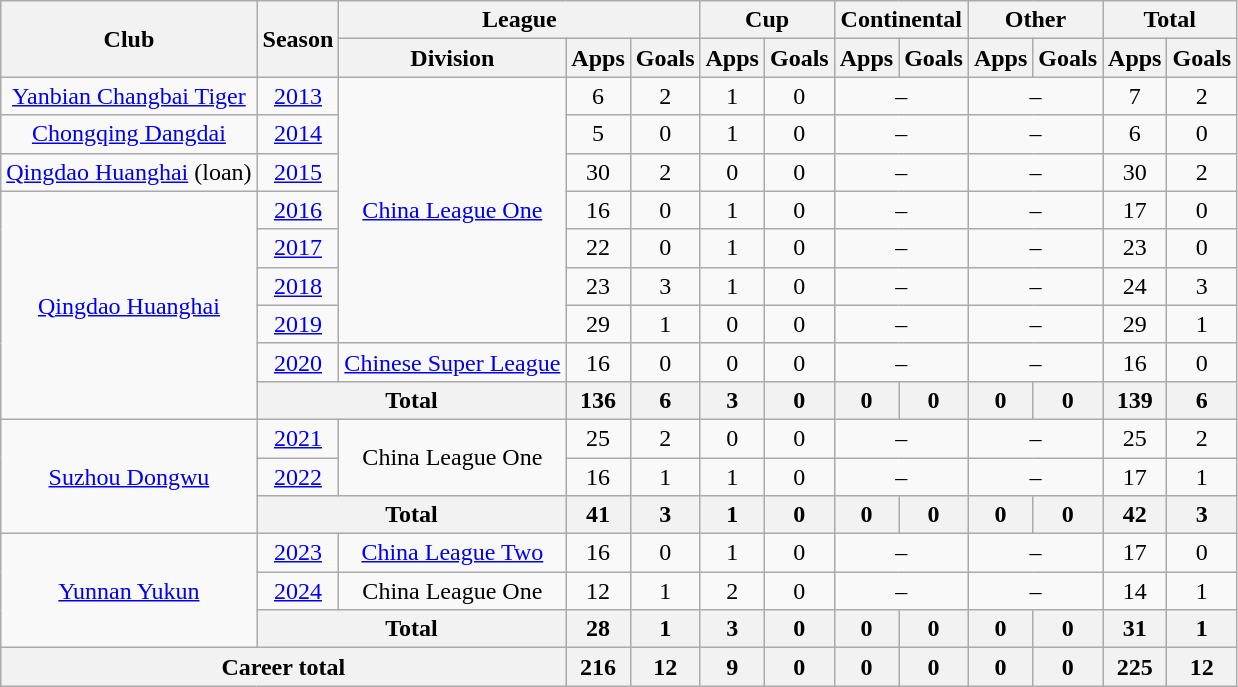<table class="wikitable" style="text-align: center">
<tr>
<th rowspan="2">Club</th>
<th rowspan="2">Season</th>
<th colspan="3">League</th>
<th colspan="2">Cup</th>
<th colspan="2">Continental</th>
<th colspan="2">Other</th>
<th colspan="2">Total</th>
</tr>
<tr>
<th>Division</th>
<th>Apps</th>
<th>Goals</th>
<th>Apps</th>
<th>Goals</th>
<th>Apps</th>
<th>Goals</th>
<th>Apps</th>
<th>Goals</th>
<th>Apps</th>
<th>Goals</th>
</tr>
<tr>
<td><a href='#'>Yanbian Changbai Tiger</a></td>
<td><a href='#'>2013</a></td>
<td rowspan="7"><a href='#'>China League One</a></td>
<td>6</td>
<td>2</td>
<td>1</td>
<td>0</td>
<td colspan="2">–</td>
<td colspan="2">–</td>
<td>7</td>
<td>2</td>
</tr>
<tr>
<td rowspan="1"><a href='#'>Chongqing Dangdai</a></td>
<td><a href='#'>2014</a></td>
<td>5</td>
<td>0</td>
<td>1</td>
<td>0</td>
<td colspan="2">–</td>
<td colspan="2">–</td>
<td>6</td>
<td>0</td>
</tr>
<tr>
<td><a href='#'>Qingdao Huanghai</a> (loan)</td>
<td><a href='#'>2015</a></td>
<td>30</td>
<td>2</td>
<td>0</td>
<td>0</td>
<td colspan="2">–</td>
<td colspan="2">–</td>
<td>30</td>
<td>2</td>
</tr>
<tr>
<td rowspan="6"><a href='#'>Qingdao Huanghai</a></td>
<td><a href='#'>2016</a></td>
<td>16</td>
<td>0</td>
<td>1</td>
<td>0</td>
<td colspan="2">–</td>
<td colspan="2">–</td>
<td>17</td>
<td>0</td>
</tr>
<tr>
<td><a href='#'>2017</a></td>
<td>22</td>
<td>0</td>
<td>1</td>
<td>0</td>
<td colspan="2">–</td>
<td colspan="2">–</td>
<td>23</td>
<td>0</td>
</tr>
<tr>
<td><a href='#'>2018</a></td>
<td>23</td>
<td>3</td>
<td>1</td>
<td>0</td>
<td colspan="2">–</td>
<td colspan="2">–</td>
<td>24</td>
<td>3</td>
</tr>
<tr>
<td><a href='#'>2019</a></td>
<td>29</td>
<td>1</td>
<td>0</td>
<td>0</td>
<td colspan="2">–</td>
<td colspan="2">–</td>
<td>29</td>
<td>1</td>
</tr>
<tr>
<td><a href='#'>2020</a></td>
<td><a href='#'>Chinese Super League</a></td>
<td>16</td>
<td>0</td>
<td>0</td>
<td>0</td>
<td colspan="2">–</td>
<td colspan="2">–</td>
<td>16</td>
<td>0</td>
</tr>
<tr>
<th colspan=2>Total</th>
<th>136</th>
<th>6</th>
<th>3</th>
<th>0</th>
<th>0</th>
<th>0</th>
<th>0</th>
<th>0</th>
<th>139</th>
<th>6</th>
</tr>
<tr>
<td rowspan="3"><a href='#'>Suzhou Dongwu</a></td>
<td><a href='#'>2021</a></td>
<td rowspan="2">China League One</td>
<td>25</td>
<td>2</td>
<td>0</td>
<td>0</td>
<td colspan="2">–</td>
<td colspan="2">–</td>
<td>25</td>
<td>2</td>
</tr>
<tr>
<td><a href='#'>2022</a></td>
<td>16</td>
<td>1</td>
<td>1</td>
<td>0</td>
<td colspan="2">–</td>
<td colspan="2">–</td>
<td>17</td>
<td>1</td>
</tr>
<tr>
<th colspan=2>Total</th>
<th>41</th>
<th>3</th>
<th>1</th>
<th>0</th>
<th>0</th>
<th>0</th>
<th>0</th>
<th>0</th>
<th>42</th>
<th>3</th>
</tr>
<tr>
<td rowspan="3"><a href='#'>Yunnan Yukun</a></td>
<td><a href='#'>2023</a></td>
<td><a href='#'>China League Two</a></td>
<td>16</td>
<td>0</td>
<td>1</td>
<td>0</td>
<td colspan="2">–</td>
<td colspan="2">–</td>
<td>17</td>
<td>0</td>
</tr>
<tr>
<td><a href='#'>2024</a></td>
<td>China League One</td>
<td>12</td>
<td>1</td>
<td>2</td>
<td>0</td>
<td colspan="2">–</td>
<td colspan="2">–</td>
<td>14</td>
<td>1</td>
</tr>
<tr>
<th colspan=2>Total</th>
<th>28</th>
<th>1</th>
<th>3</th>
<th>0</th>
<th>0</th>
<th>0</th>
<th>0</th>
<th>0</th>
<th>31</th>
<th>1</th>
</tr>
<tr>
<th colspan=3>Career total</th>
<th>216</th>
<th>12</th>
<th>9</th>
<th>0</th>
<th>0</th>
<th>0</th>
<th>0</th>
<th>0</th>
<th>225</th>
<th>12</th>
</tr>
</table>
